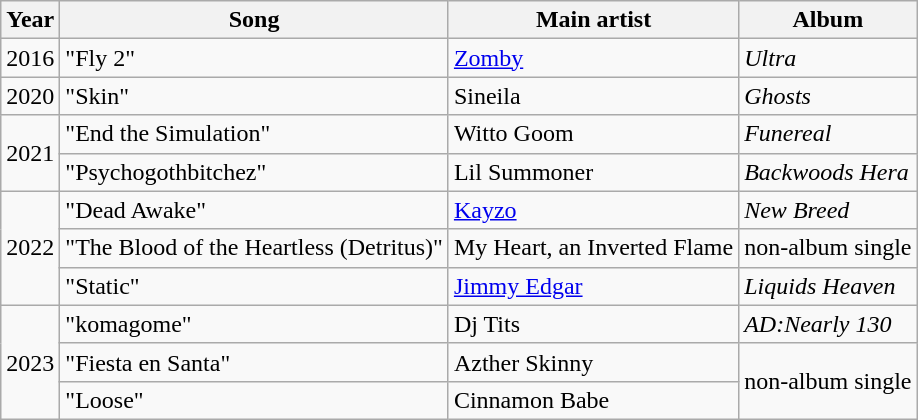<table class="wikitable">
<tr>
<th>Year</th>
<th>Song</th>
<th>Main artist</th>
<th>Album</th>
</tr>
<tr>
<td>2016</td>
<td>"Fly 2"</td>
<td><a href='#'>Zomby</a></td>
<td><em>Ultra</em></td>
</tr>
<tr>
<td>2020</td>
<td>"Skin"</td>
<td>Sineila</td>
<td><em>Ghosts</em></td>
</tr>
<tr>
<td rowspan="2">2021</td>
<td>"End the Simulation"</td>
<td>Witto Goom</td>
<td><em>Funereal</em></td>
</tr>
<tr>
<td>"Psychogothbitchez"</td>
<td>Lil Summoner</td>
<td><em>Backwoods Hera</em></td>
</tr>
<tr>
<td rowspan="3">2022</td>
<td>"Dead Awake"</td>
<td><a href='#'>Kayzo</a></td>
<td><em>New Breed</em></td>
</tr>
<tr>
<td>"The Blood of the Heartless (Detritus)"</td>
<td>My Heart, an Inverted Flame</td>
<td>non-album single</td>
</tr>
<tr>
<td>"Static"</td>
<td><a href='#'>Jimmy Edgar</a></td>
<td><em>Liquids Heaven</em></td>
</tr>
<tr>
<td rowspan="3">2023</td>
<td>"komagome"</td>
<td>Dj Tits</td>
<td><em>AD:Nearly 130</em></td>
</tr>
<tr>
<td>"Fiesta en Santa"</td>
<td>Azther Skinny</td>
<td rowspan="2">non-album single</td>
</tr>
<tr>
<td>"Loose"</td>
<td>Cinnamon Babe</td>
</tr>
</table>
